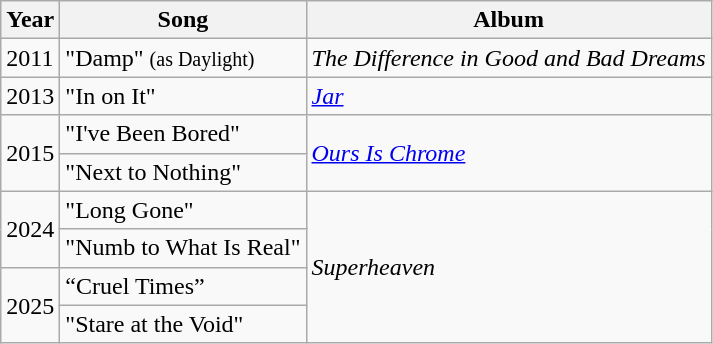<table class="wikitable">
<tr>
<th>Year</th>
<th>Song</th>
<th>Album</th>
</tr>
<tr>
<td>2011</td>
<td>"Damp" <small>(as Daylight)</small></td>
<td><em>The Difference in Good and Bad Dreams</em></td>
</tr>
<tr>
<td>2013</td>
<td>"In on It"</td>
<td><em><a href='#'>Jar</a></em></td>
</tr>
<tr>
<td rowspan="2">2015</td>
<td>"I've Been Bored"</td>
<td rowspan="2"><em><a href='#'>Ours Is Chrome</a></em></td>
</tr>
<tr>
<td>"Next to Nothing"</td>
</tr>
<tr>
<td rowspan="2">2024</td>
<td>"Long Gone"</td>
<td rowspan="4"><em>Superheaven</em></td>
</tr>
<tr>
<td>"Numb to What Is Real"</td>
</tr>
<tr>
<td rowspan="2">2025</td>
<td>“Cruel Times”</td>
</tr>
<tr>
<td>"Stare at the Void"</td>
</tr>
</table>
